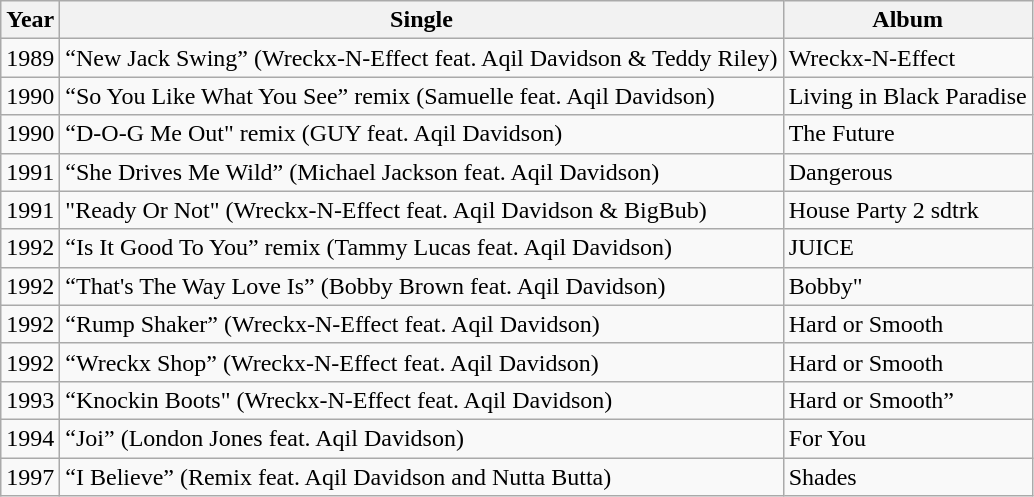<table class="wikitable">
<tr>
<th>Year</th>
<th>Single</th>
<th>Album</th>
</tr>
<tr>
<td>1989</td>
<td>“New Jack Swing” (Wreckx-N-Effect feat. Aqil Davidson & Teddy Riley)</td>
<td>Wreckx-N-Effect</td>
</tr>
<tr>
<td>1990</td>
<td>“So You Like What You See” remix (Samuelle feat. Aqil Davidson)</td>
<td>Living in Black Paradise</td>
</tr>
<tr>
<td>1990</td>
<td>“D-O-G Me Out" remix (GUY feat. Aqil Davidson)</td>
<td>The Future</td>
</tr>
<tr>
<td>1991</td>
<td>“She Drives Me Wild” (Michael Jackson feat. Aqil Davidson)</td>
<td>Dangerous</td>
</tr>
<tr>
<td>1991</td>
<td>"Ready Or Not" (Wreckx-N-Effect feat. Aqil Davidson & BigBub)</td>
<td>House Party 2 sdtrk</td>
</tr>
<tr>
<td>1992</td>
<td>“Is It Good To You” remix (Tammy Lucas feat. Aqil Davidson)</td>
<td>JUICE</td>
</tr>
<tr>
<td>1992</td>
<td>“That's The Way Love Is” (Bobby Brown feat. Aqil Davidson)</td>
<td>Bobby"</td>
</tr>
<tr>
<td>1992</td>
<td>“Rump Shaker” (Wreckx-N-Effect feat. Aqil Davidson)</td>
<td>Hard or Smooth</td>
</tr>
<tr>
<td>1992</td>
<td>“Wreckx Shop” (Wreckx-N-Effect feat. Aqil Davidson)</td>
<td>Hard or Smooth</td>
</tr>
<tr>
<td>1993</td>
<td>“Knockin Boots" (Wreckx-N-Effect feat. Aqil Davidson)</td>
<td>Hard or Smooth”</td>
</tr>
<tr>
<td>1994</td>
<td>“Joi” (London Jones feat. Aqil Davidson)</td>
<td>For You</td>
</tr>
<tr>
<td>1997</td>
<td>“I Believe” (Remix feat. Aqil Davidson and Nutta Butta)</td>
<td>Shades</td>
</tr>
</table>
